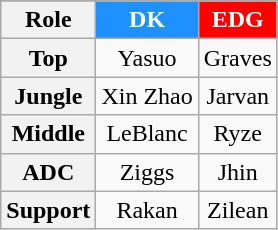<table class="wikitable plainrowheaders" style="text-align:center;margin:0">
<tr>
</tr>
<tr>
<th>Role</th>
<th style="background:DodgerBlue; color:white;">DK</th>
<th style="background:Red; color:white;">EDG</th>
</tr>
<tr>
<th scope=row style="text-align:center">Top</th>
<td>Yasuo</td>
<td>Graves</td>
</tr>
<tr>
<th scope=row style="text-align:center">Jungle</th>
<td>Xin Zhao</td>
<td>Jarvan</td>
</tr>
<tr>
<th scope=row style="text-align:center">Middle</th>
<td>LeBlanc</td>
<td>Ryze</td>
</tr>
<tr>
<th scope=row style="text-align:center">ADC</th>
<td>Ziggs</td>
<td>Jhin</td>
</tr>
<tr>
<th scope=row style="text-align:center">Support</th>
<td>Rakan</td>
<td>Zilean</td>
</tr>
</table>
